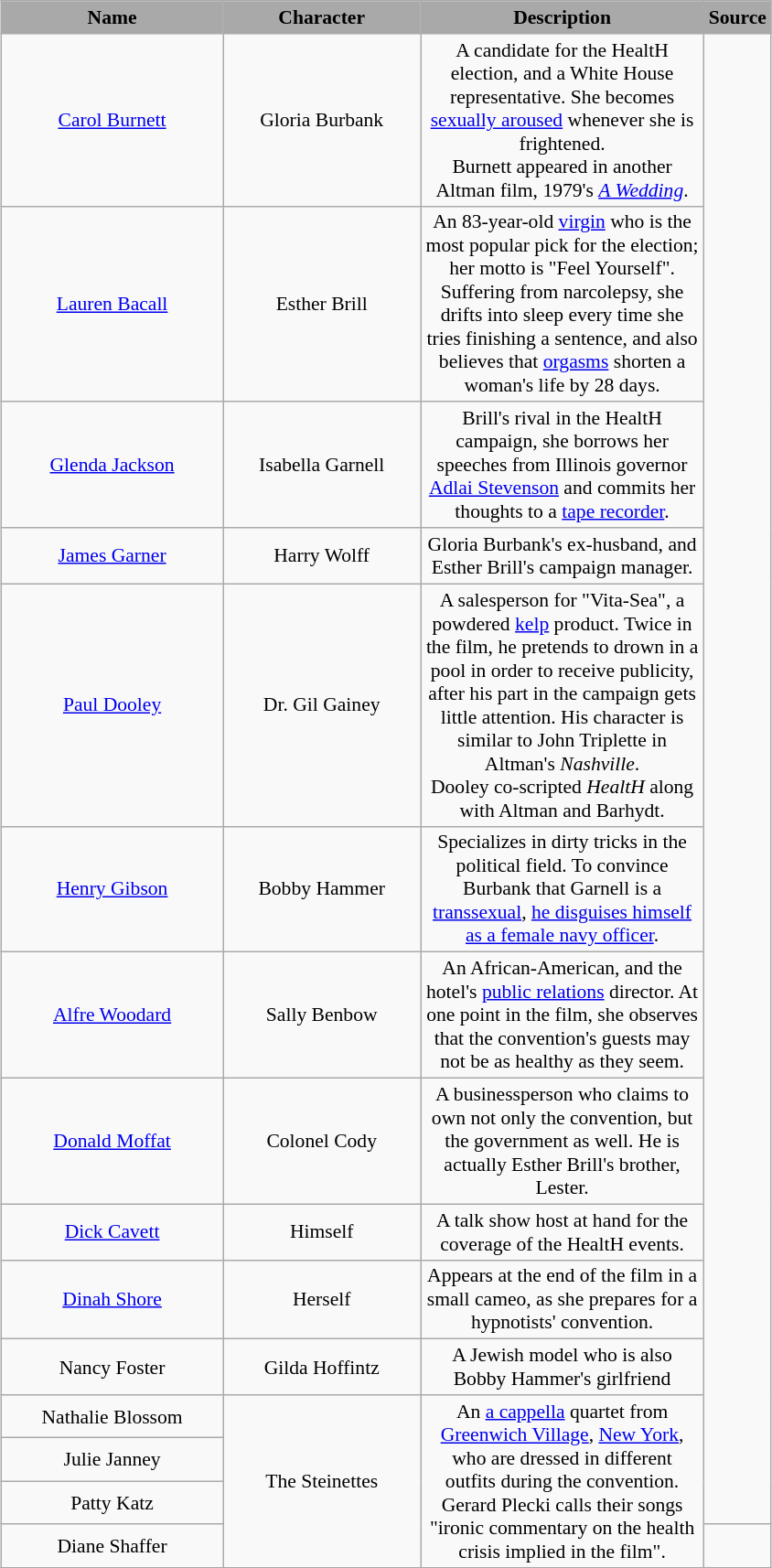<table class="wikitable" style="font-size:90%; text-align:center; margin: 5px;">
<tr>
<th style="background:darkGrey; width:155px;">Name</th>
<th style="background:darkGrey; width:137px;">Character</th>
<th style="background:darkGrey; width:200px;">Description</th>
<th style="background:darkGrey; width:30px;">Source</th>
</tr>
<tr>
<td><a href='#'>Carol Burnett</a></td>
<td>Gloria Burbank</td>
<td>A candidate for the HealtH election, and a White House representative. She becomes <a href='#'>sexually aroused</a> whenever she is frightened.<br> Burnett appeared in another Altman film, 1979's <em><a href='#'>A Wedding</a></em>.</td>
<td rowspan="14"></td>
</tr>
<tr>
<td><a href='#'>Lauren Bacall</a></td>
<td>Esther Brill</td>
<td>An 83-year-old <a href='#'>virgin</a> who is the most popular pick for the election; her motto is "Feel Yourself".  Suffering from narcolepsy, she drifts into sleep every time she tries finishing a sentence, and also believes that <a href='#'>orgasms</a> shorten a woman's life by 28 days.</td>
</tr>
<tr>
<td><a href='#'>Glenda Jackson</a></td>
<td>Isabella Garnell</td>
<td>Brill's rival in the HealtH campaign, she borrows her speeches from Illinois governor <a href='#'>Adlai Stevenson</a> and commits her thoughts to a <a href='#'>tape recorder</a>.</td>
</tr>
<tr>
<td><a href='#'>James Garner</a></td>
<td>Harry Wolff</td>
<td>Gloria Burbank's ex-husband, and Esther Brill's campaign manager.</td>
</tr>
<tr>
<td><a href='#'>Paul Dooley</a></td>
<td>Dr. Gil Gainey</td>
<td>A salesperson for "Vita-Sea", a powdered <a href='#'>kelp</a> product.  Twice in the film, he pretends to drown in a pool in order to receive publicity, after his part in the campaign gets little attention.  His character is similar to John Triplette in Altman's <em>Nashville</em>.<br>Dooley co-scripted <em>HealtH</em> along with Altman and Barhydt.</td>
</tr>
<tr>
<td><a href='#'>Henry Gibson</a></td>
<td>Bobby Hammer</td>
<td>Specializes in dirty tricks in the political field. To convince Burbank that Garnell is a <a href='#'>transsexual</a>, <a href='#'>he disguises himself as a female navy officer</a>.</td>
</tr>
<tr>
<td><a href='#'>Alfre Woodard</a></td>
<td>Sally Benbow</td>
<td>An African-American, and the hotel's <a href='#'>public relations</a> director.  At one point in the film, she observes that the convention's guests may not be as healthy as they seem.</td>
</tr>
<tr>
<td><a href='#'>Donald Moffat</a></td>
<td>Colonel Cody</td>
<td>A businessperson who claims to own not only the convention, but the government as well.  He is actually Esther Brill's brother, Lester.</td>
</tr>
<tr>
<td><a href='#'>Dick Cavett</a></td>
<td>Himself</td>
<td>A talk show host at hand for the coverage of the HealtH events.</td>
</tr>
<tr>
<td><a href='#'>Dinah Shore</a></td>
<td>Herself</td>
<td>Appears at the end of the film in a small cameo, as she prepares for a hypnotists' convention.</td>
</tr>
<tr>
<td>Nancy Foster</td>
<td>Gilda Hoffintz</td>
<td>A  Jewish model who is also Bobby Hammer's girlfriend</td>
</tr>
<tr>
<td>Nathalie Blossom</td>
<td rowspan="4">The Steinettes</td>
<td rowspan="4">An <a href='#'>a cappella</a> quartet from <a href='#'>Greenwich Village</a>, <a href='#'>New York</a>, who are dressed in different outfits during the convention. Gerard Plecki calls their songs "ironic commentary on the health crisis implied in the film".</td>
</tr>
<tr>
<td>Julie Janney</td>
</tr>
<tr>
<td>Patty Katz</td>
</tr>
<tr>
<td>Diane Shaffer</td>
</tr>
<tr>
</tr>
</table>
